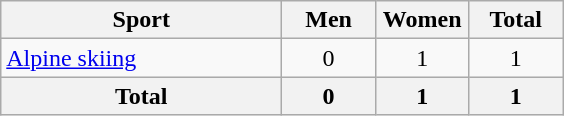<table class="wikitable sortable" style="text-align:center;">
<tr>
<th width=180>Sport</th>
<th width=55>Men</th>
<th width=55>Women</th>
<th width=55>Total</th>
</tr>
<tr>
<td align=left><a href='#'>Alpine skiing</a></td>
<td>0</td>
<td>1</td>
<td>1</td>
</tr>
<tr>
<th>Total</th>
<th>0</th>
<th>1</th>
<th>1</th>
</tr>
</table>
